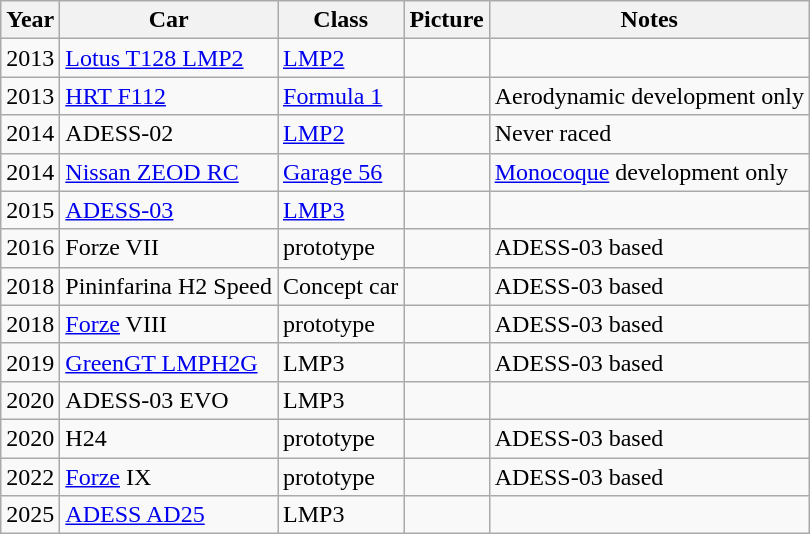<table class="wikitable">
<tr>
<th>Year</th>
<th>Car</th>
<th>Class</th>
<th>Picture</th>
<th>Notes</th>
</tr>
<tr>
<td>2013</td>
<td><a href='#'>Lotus T128 LMP2</a></td>
<td><a href='#'>LMP2</a></td>
<td></td>
<td></td>
</tr>
<tr>
<td>2013</td>
<td><a href='#'>HRT F112</a></td>
<td><a href='#'>Formula 1</a></td>
<td></td>
<td>Aerodynamic development only</td>
</tr>
<tr>
<td>2014</td>
<td>ADESS-02</td>
<td><a href='#'>LMP2</a></td>
<td></td>
<td>Never raced</td>
</tr>
<tr>
<td>2014</td>
<td><a href='#'>Nissan ZEOD RC</a></td>
<td><a href='#'>Garage 56</a></td>
<td></td>
<td><a href='#'>Monocoque</a> development only</td>
</tr>
<tr>
<td>2015</td>
<td><a href='#'>ADESS-03</a></td>
<td><a href='#'>LMP3</a></td>
<td></td>
<td></td>
</tr>
<tr>
<td>2016</td>
<td>Forze VII</td>
<td>prototype</td>
<td></td>
<td>ADESS-03 based</td>
</tr>
<tr>
<td>2018</td>
<td>Pininfarina H2 Speed</td>
<td>Concept car</td>
<td></td>
<td>ADESS-03 based</td>
</tr>
<tr>
<td>2018</td>
<td><a href='#'>Forze</a> VIII</td>
<td>prototype</td>
<td></td>
<td>ADESS-03 based</td>
</tr>
<tr>
<td>2019</td>
<td><a href='#'>GreenGT LMPH2G</a></td>
<td>LMP3</td>
<td></td>
<td>ADESS-03 based</td>
</tr>
<tr>
<td>2020</td>
<td>ADESS-03 EVO</td>
<td>LMP3</td>
<td></td>
<td></td>
</tr>
<tr>
<td>2020</td>
<td>H24</td>
<td>prototype</td>
<td></td>
<td>ADESS-03 based</td>
</tr>
<tr>
<td>2022</td>
<td><a href='#'>Forze</a> IX</td>
<td>prototype</td>
<td></td>
<td>ADESS-03 based</td>
</tr>
<tr>
<td>2025</td>
<td><a href='#'>ADESS AD25</a></td>
<td>LMP3</td>
<td></td>
<td></td>
</tr>
</table>
